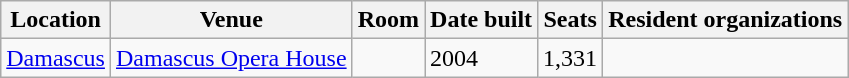<table class="wikitable">
<tr>
<th>Location</th>
<th>Venue</th>
<th>Room</th>
<th>Date built</th>
<th>Seats</th>
<th>Resident organizations</th>
</tr>
<tr>
<td><a href='#'>Damascus</a></td>
<td><a href='#'>Damascus Opera House</a></td>
<td></td>
<td>2004</td>
<td>1,331</td>
<td></td>
</tr>
</table>
